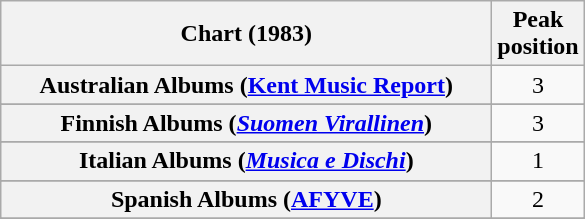<table class="wikitable sortable plainrowheaders">
<tr>
<th style="width:20em;">Chart (1983)</th>
<th>Peak<br>position</th>
</tr>
<tr>
<th scope="row">Australian Albums (<a href='#'>Kent Music Report</a>)</th>
<td align="center">3</td>
</tr>
<tr>
</tr>
<tr>
</tr>
<tr>
<th scope="row">Finnish Albums (<a href='#'><em>Suomen Virallinen</em></a>)</th>
<td style="text-align:center;">3</td>
</tr>
<tr>
</tr>
<tr>
<th scope="row">Italian Albums (<em><a href='#'>Musica e Dischi</a></em>)</th>
<td align="center">1</td>
</tr>
<tr>
</tr>
<tr>
</tr>
<tr>
</tr>
<tr>
</tr>
<tr>
<th scope="row">Spanish Albums (<a href='#'>AFYVE</a>)</th>
<td align="center">2</td>
</tr>
<tr>
</tr>
<tr>
</tr>
<tr>
</tr>
</table>
